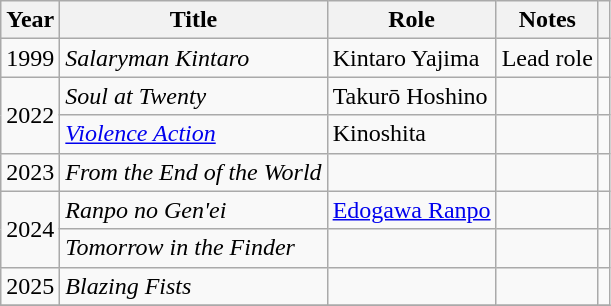<table class="wikitable">
<tr>
<th>Year</th>
<th>Title</th>
<th>Role</th>
<th>Notes</th>
<th></th>
</tr>
<tr>
<td>1999</td>
<td><em>Salaryman Kintaro</em></td>
<td>Kintaro Yajima</td>
<td>Lead role</td>
<td></td>
</tr>
<tr>
<td rowspan=2>2022</td>
<td><em>Soul at Twenty</em></td>
<td>Takurō Hoshino</td>
<td></td>
<td></td>
</tr>
<tr>
<td><em><a href='#'>Violence Action</a></em></td>
<td>Kinoshita</td>
<td></td>
<td></td>
</tr>
<tr>
<td>2023</td>
<td><em>From the End of the World</em></td>
<td></td>
<td></td>
<td></td>
</tr>
<tr>
<td rowspan=2>2024</td>
<td><em>Ranpo no Gen'ei</em></td>
<td><a href='#'>Edogawa Ranpo</a></td>
<td></td>
<td></td>
</tr>
<tr>
<td><em>Tomorrow in the Finder</em></td>
<td></td>
<td></td>
<td></td>
</tr>
<tr>
<td>2025</td>
<td><em>Blazing Fists</em></td>
<td></td>
<td></td>
<td></td>
</tr>
<tr>
</tr>
</table>
